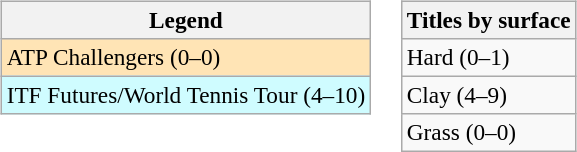<table>
<tr valign=top>
<td><br><table class="wikitable" style="font-size:97%">
<tr>
<th>Legend</th>
</tr>
<tr style="background:moccasin;">
<td>ATP Challengers (0–0)</td>
</tr>
<tr style="background:#cffcff;">
<td>ITF Futures/World Tennis Tour (4–10)</td>
</tr>
</table>
</td>
<td><br><table class="wikitable" style="font-size:97%">
<tr>
<th>Titles by surface</th>
</tr>
<tr>
<td>Hard (0–1)</td>
</tr>
<tr>
<td>Clay (4–9)</td>
</tr>
<tr>
<td>Grass (0–0)</td>
</tr>
</table>
</td>
</tr>
</table>
